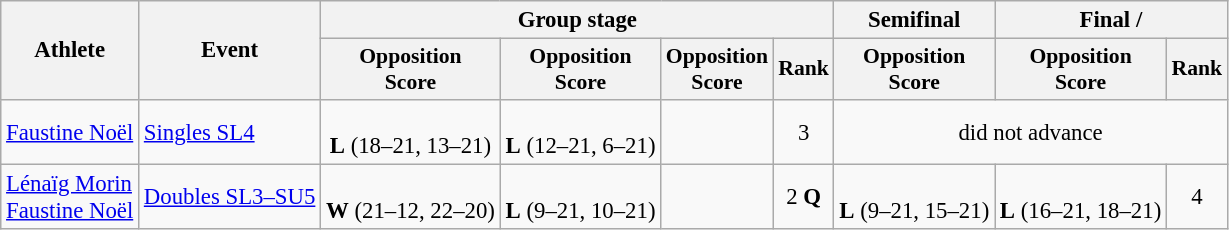<table class="wikitable" style="font-size:95%; text-align:center">
<tr>
<th rowspan="2">Athlete</th>
<th rowspan="2">Event</th>
<th colspan="4">Group stage</th>
<th>Semifinal</th>
<th colspan="2">Final / </th>
</tr>
<tr style="font-size:95%">
<th>Opposition<br>Score</th>
<th>Opposition<br>Score</th>
<th>Opposition<br>Score</th>
<th>Rank</th>
<th>Opposition<br>Score</th>
<th>Opposition<br>Score</th>
<th>Rank</th>
</tr>
<tr>
<td align="left"><a href='#'>Faustine Noël</a></td>
<td align="left"><a href='#'>Singles SL4</a></td>
<td><br><strong>L</strong> (18–21, 13–21)</td>
<td><br><strong>L</strong> (12–21, 6–21)</td>
<td></td>
<td>3</td>
<td colspan="3">did not advance</td>
</tr>
<tr>
<td align="left"><a href='#'>Lénaïg Morin</a><br><a href='#'>Faustine Noël</a></td>
<td align="left"><a href='#'>Doubles SL3–SU5</a></td>
<td><br><strong>W</strong> (21–12, 22–20)</td>
<td><br><strong>L</strong> (9–21, 10–21)</td>
<td></td>
<td>2 <strong>Q</strong></td>
<td><br><strong>L</strong> (9–21, 15–21)</td>
<td><br><strong>L</strong> (16–21, 18–21)</td>
<td>4</td>
</tr>
</table>
